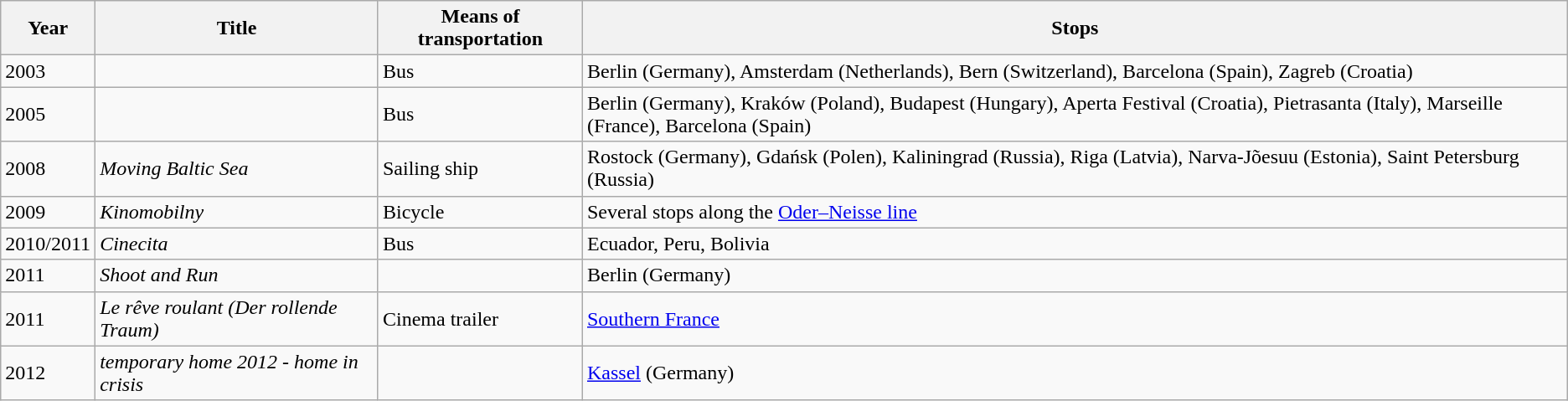<table class="wikitable">
<tr>
<th>Year</th>
<th>Title</th>
<th>Means of transportation</th>
<th>Stops</th>
</tr>
<tr>
<td>2003</td>
<td></td>
<td>Bus</td>
<td>Berlin (Germany), Amsterdam (Netherlands), Bern (Switzerland), Barcelona (Spain), Zagreb (Croatia)</td>
</tr>
<tr>
<td>2005</td>
<td></td>
<td>Bus</td>
<td>Berlin (Germany), Kraków (Poland), Budapest (Hungary), Aperta Festival (Croatia), Pietrasanta (Italy), Marseille (France), Barcelona (Spain)</td>
</tr>
<tr>
<td>2008</td>
<td><em>Moving Baltic Sea</em></td>
<td>Sailing ship</td>
<td>Rostock (Germany), Gdańsk (Polen), Kaliningrad (Russia), Riga (Latvia), Narva-Jõesuu (Estonia), Saint Petersburg (Russia)</td>
</tr>
<tr>
<td>2009</td>
<td><em>Kinomobilny</em></td>
<td>Bicycle</td>
<td>Several stops along the <a href='#'>Oder–Neisse line</a></td>
</tr>
<tr>
<td>2010/2011</td>
<td><em>Cinecita</em></td>
<td>Bus</td>
<td>Ecuador, Peru, Bolivia</td>
</tr>
<tr>
<td>2011</td>
<td><em>Shoot and Run</em></td>
<td></td>
<td>Berlin (Germany)</td>
</tr>
<tr>
<td>2011</td>
<td><em>Le rêve roulant (Der rollende Traum)</em></td>
<td>Cinema trailer</td>
<td><a href='#'>Southern France</a></td>
</tr>
<tr>
<td>2012</td>
<td><em>temporary home 2012 - home in crisis</em></td>
<td></td>
<td><a href='#'>Kassel</a> (Germany)</td>
</tr>
</table>
